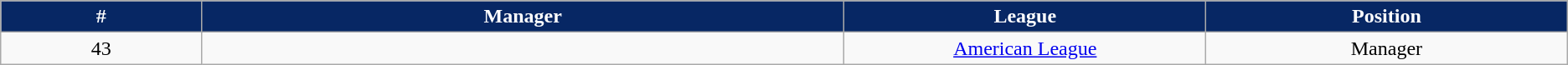<table class="wikitable sortable">
<tr>
<th style="background:#072764;color:white;" width="5%">#</th>
<th style="background:#072764;color:white;" width="16%">Manager</th>
<th style="background:#072764;color:white;" width="9%">League</th>
<th style="background:#072764;color:white;" width="9%">Position</th>
</tr>
<tr align="center">
<td>43</td>
<td></td>
<td><a href='#'>American League</a></td>
<td>Manager</td>
</tr>
</table>
